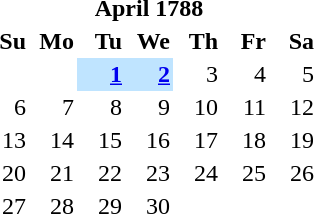<table class="toccolours" style="text-align:right;float:left;width:14em;margin-right:1em;" cellpadding=2 cellspacing=0>
<tr class="calendar-purple">
<td></td>
<th colspan="5" style="text-align: center;">April 1788</th>
<td></td>
</tr>
<tr class="calendar-purple" style="border: none;">
<th scope="col" width="14.2857%" title="Sunday">Su</th>
<th scope="col" width="14.2857%" title="Monday">Mo</th>
<th scope="col" width="14.2857%" title="Tuesday">Tu</th>
<th scope="col" width="14.2857%" title="Wednesday">We</th>
<th scope="col" width="14.2857%" title="Thursday">Th</th>
<th scope="col" width="14.2857%" title="Friday">Fr</th>
<th scope="col" width="14.2857%" title="Saturday">Sa</th>
</tr>
<tr>
</tr>
<tr>
<td></td>
<td></td>
<td style="background-color:#BFE4FF"><strong><a href='#'>1</a></strong></td>
<td style="background-color:#BFE4FF"><strong><a href='#'>2</a></strong></td>
<td>3</td>
<td>4</td>
<td>5</td>
</tr>
<tr>
<td>6</td>
<td>7</td>
<td>8</td>
<td>9</td>
<td>10</td>
<td>11</td>
<td>12</td>
</tr>
<tr>
<td>13</td>
<td>14</td>
<td>15</td>
<td>16</td>
<td>17</td>
<td>18</td>
<td>19</td>
</tr>
<tr>
<td>20</td>
<td>21</td>
<td>22</td>
<td>23</td>
<td>24</td>
<td>25</td>
<td>26</td>
</tr>
<tr>
<td>27</td>
<td>28</td>
<td>29</td>
<td>30</td>
<td></td>
<td colspan=2> </td>
</tr>
<tr>
<td colspan=7> </td>
</tr>
<tr class="calendar-purple">
</tr>
<tr class="calendar-purple">
</tr>
</table>
